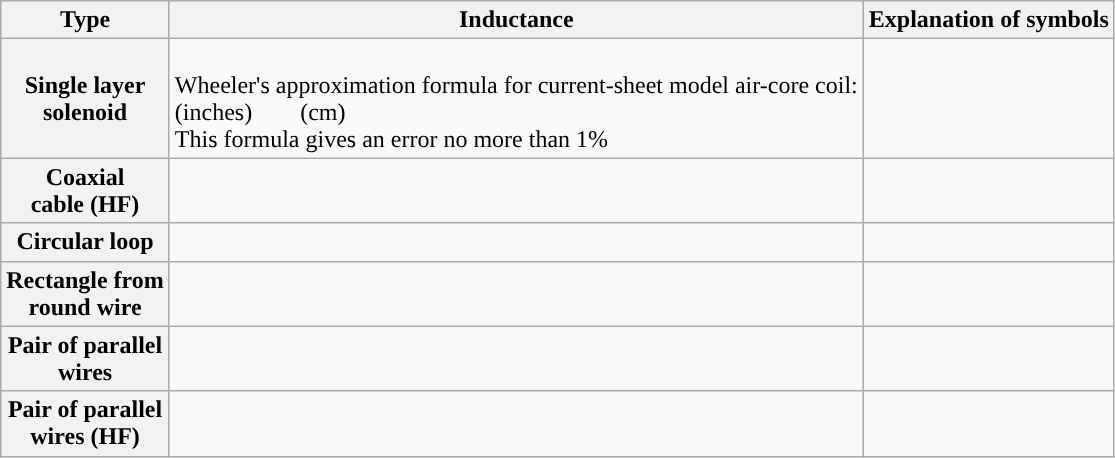<table class="wikitable">
<tr>
<th scope="col">Type</th>
<th scope="col">Inductance</th>
<th scope="col">Explanation of symbols</th>
</tr>
<tr>
<th scope="row">Single layer<br>solenoid</th>
<td><br>Wheeler's approximation formula for current-sheet model air-core coil:<br> (inches)        (cm)<br>This formula gives an error no more than 1% </td>
<td></td>
</tr>
<tr>
<th scope="row">Coaxial <br>cable (HF)</th>
<td></td>
<td></td>
</tr>
<tr>
<th scope="row">Circular loop</th>
<td></td>
<td></td>
</tr>
<tr>
<th scope="row">Rectangle from <br>round wire</th>
<td><br></td>
<td></td>
</tr>
<tr>
<th scope="row">Pair of parallel<br> wires</th>
<td></td>
<td></td>
</tr>
<tr>
<th scope="row">Pair of parallel<br> wires (HF)</th>
<td><br></td>
<td></td>
</tr>
</table>
